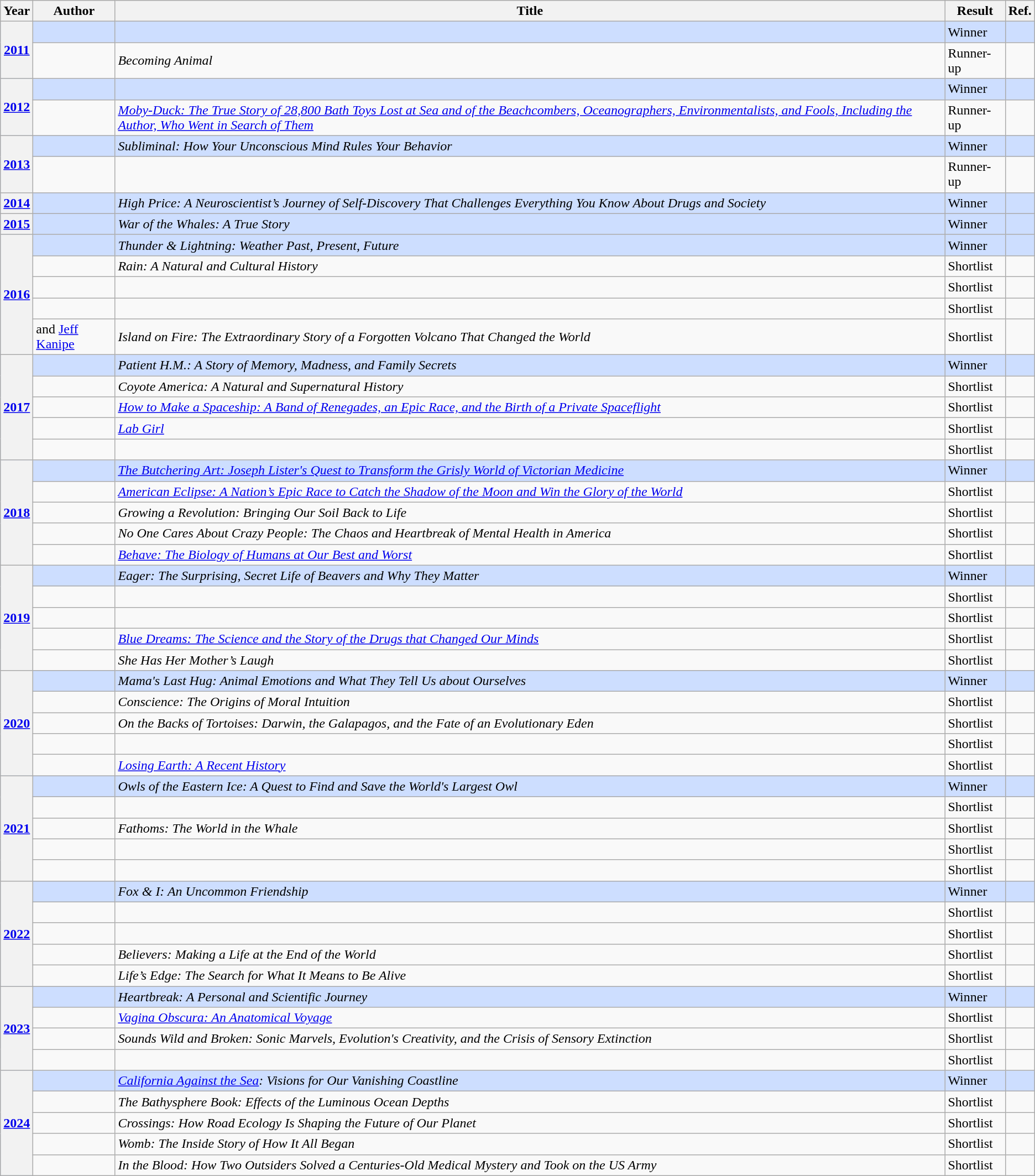<table class="wikitable sortable mw-collapsible">
<tr>
<th>Year</th>
<th>Author</th>
<th>Title</th>
<th>Result</th>
<th>Ref.</th>
</tr>
<tr style=background:#cddeff>
<th rowspan="2"><a href='#'>2011</a></th>
<td></td>
<td><em></em></td>
<td>Winner</td>
<td></td>
</tr>
<tr>
<td></td>
<td><em>Becoming Animal</em></td>
<td>Runner-up</td>
<td></td>
</tr>
<tr style=background:#cddeff>
<th rowspan="2"><a href='#'>2012</a></th>
<td></td>
<td><em></em></td>
<td>Winner</td>
<td></td>
</tr>
<tr>
<td></td>
<td><em><a href='#'>Moby-Duck: The True Story of 28,800 Bath Toys Lost at Sea and of the Beachcombers, Oceanographers, Environmentalists, and Fools, Including the Author, Who Went in Search of Them</a></em></td>
<td>Runner-up</td>
<td></td>
</tr>
<tr style=background:#cddeff>
<th rowspan="2"><a href='#'>2013</a></th>
<td></td>
<td><em>Subliminal: How Your Unconscious Mind Rules Your Behavior</em></td>
<td>Winner</td>
<td></td>
</tr>
<tr>
<td></td>
<td><em></em></td>
<td>Runner-up</td>
<td></td>
</tr>
<tr style=background:#cddeff>
<th><a href='#'>2014</a></th>
<td></td>
<td><em>High Price: A Neuroscientist’s Journey of Self-Discovery That Challenges Everything You Know About Drugs and Society</em></td>
<td>Winner</td>
<td></td>
</tr>
<tr style=background:#cddeff>
<th><a href='#'>2015</a></th>
<td></td>
<td><em>War of the Whales: A True Story</em></td>
<td>Winner</td>
<td></td>
</tr>
<tr style=background:#cddeff>
<th rowspan="5"><a href='#'>2016</a></th>
<td></td>
<td><em>Thunder & Lightning: Weather Past, Present, Future</em></td>
<td>Winner</td>
<td></td>
</tr>
<tr>
<td></td>
<td><em>Rain: A Natural and Cultural History</em></td>
<td>Shortlist</td>
<td></td>
</tr>
<tr>
<td></td>
<td><em></em></td>
<td>Shortlist</td>
<td></td>
</tr>
<tr>
<td></td>
<td><em></em></td>
<td>Shortlist</td>
<td></td>
</tr>
<tr>
<td> and <a href='#'>Jeff Kanipe</a></td>
<td><em>Island on Fire: The Extraordinary Story of a Forgotten Volcano That Changed the World</em></td>
<td>Shortlist</td>
<td></td>
</tr>
<tr style="background:#cddeff">
<th rowspan="5"><a href='#'>2017</a></th>
<td></td>
<td><em>Patient H.M.: A Story of Memory, Madness, and Family Secrets</em></td>
<td>Winner</td>
<td></td>
</tr>
<tr>
<td></td>
<td><em>Coyote America: A Natural and Supernatural History</em></td>
<td>Shortlist</td>
<td></td>
</tr>
<tr>
<td></td>
<td><em><a href='#'>How to Make a Spaceship: A Band of Renegades, an Epic Race, and the Birth of a Private Spaceflight</a></em></td>
<td>Shortlist</td>
<td></td>
</tr>
<tr>
<td></td>
<td><em><a href='#'>Lab Girl</a></em></td>
<td>Shortlist</td>
<td></td>
</tr>
<tr>
<td></td>
<td><em></em></td>
<td>Shortlist</td>
<td></td>
</tr>
<tr style="background:#cddeff">
<th rowspan="5"><a href='#'>2018</a></th>
<td></td>
<td><em><a href='#'>The Butchering Art: Joseph Lister's Quest to Transform the Grisly World of Victorian Medicine</a></em></td>
<td>Winner</td>
<td></td>
</tr>
<tr>
<td></td>
<td><em><a href='#'>American Eclipse: A Nation’s Epic Race to Catch the Shadow of the Moon and Win the Glory of the World</a></em></td>
<td>Shortlist</td>
<td></td>
</tr>
<tr>
<td></td>
<td><em>Growing a Revolution: Bringing Our Soil Back to Life</em></td>
<td>Shortlist</td>
<td></td>
</tr>
<tr>
<td></td>
<td><em>No One Cares About Crazy People: The Chaos and Heartbreak of Mental Health in America</em></td>
<td>Shortlist</td>
<td></td>
</tr>
<tr>
<td></td>
<td><em><a href='#'>Behave: The Biology of Humans at Our Best and Worst</a></em></td>
<td>Shortlist</td>
<td></td>
</tr>
<tr style="background:#cddeff">
<th rowspan="5"><a href='#'>2019</a></th>
<td></td>
<td><em>Eager: The Surprising, Secret Life of Beavers and Why They Matter</em></td>
<td>Winner</td>
<td></td>
</tr>
<tr>
<td></td>
<td><em></em></td>
<td>Shortlist</td>
<td></td>
</tr>
<tr>
<td></td>
<td><em></em></td>
<td>Shortlist</td>
<td></td>
</tr>
<tr>
<td></td>
<td><em><a href='#'>Blue Dreams: The Science and the Story of the Drugs that Changed Our Minds</a></em></td>
<td>Shortlist</td>
<td></td>
</tr>
<tr>
<td></td>
<td><em>She Has Her Mother’s Laugh</em></td>
<td>Shortlist</td>
<td></td>
</tr>
<tr style="background:#cddeff">
<th rowspan="5"><a href='#'>2020</a></th>
<td></td>
<td><em>Mama's Last Hug: Animal Emotions and What They Tell Us about Ourselves</em></td>
<td>Winner</td>
<td></td>
</tr>
<tr>
<td></td>
<td><em>Conscience: The Origins of Moral Intuition</em></td>
<td>Shortlist</td>
<td></td>
</tr>
<tr>
<td></td>
<td><em>On the Backs of Tortoises: Darwin, the Galapagos, and the Fate of an Evolutionary Eden</em></td>
<td>Shortlist</td>
<td></td>
</tr>
<tr>
<td></td>
<td><em></em></td>
<td>Shortlist</td>
<td></td>
</tr>
<tr>
<td></td>
<td><em><a href='#'>Losing Earth: A Recent History</a></em></td>
<td>Shortlist</td>
<td></td>
</tr>
<tr style="background:#cddeff">
<th rowspan="5"><a href='#'>2021</a></th>
<td></td>
<td><em>Owls of the Eastern Ice: A Quest to Find and Save the World's Largest Owl</em></td>
<td>Winner</td>
<td></td>
</tr>
<tr>
<td></td>
<td><em></em></td>
<td>Shortlist</td>
<td></td>
</tr>
<tr>
<td></td>
<td><em>Fathoms: The World in the Whale</em></td>
<td>Shortlist</td>
<td></td>
</tr>
<tr>
<td></td>
<td><em></em></td>
<td>Shortlist</td>
<td></td>
</tr>
<tr>
<td></td>
<td><em></em></td>
<td>Shortlist</td>
<td></td>
</tr>
<tr style="background:#cddeff">
<th rowspan="5"><a href='#'>2022</a></th>
<td></td>
<td><em>Fox & I: An Uncommon Friendship</em></td>
<td>Winner</td>
<td></td>
</tr>
<tr>
<td></td>
<td><em></em></td>
<td>Shortlist</td>
<td></td>
</tr>
<tr>
<td></td>
<td><em></em></td>
<td>Shortlist</td>
<td></td>
</tr>
<tr>
<td></td>
<td><em>Believers: Making a Life at the End of the World</em></td>
<td>Shortlist</td>
<td></td>
</tr>
<tr>
<td></td>
<td><em>Life’s Edge: The Search for What It Means to Be Alive</em></td>
<td>Shortlist</td>
<td></td>
</tr>
<tr style=background:#cddeff>
<th rowspan="4"><a href='#'>2023</a></th>
<td></td>
<td><em>Heartbreak: A Personal and Scientific Journey</em></td>
<td>Winner</td>
<td></td>
</tr>
<tr>
<td></td>
<td><em><a href='#'>Vagina Obscura: An Anatomical Voyage</a></em></td>
<td>Shortlist</td>
<td></td>
</tr>
<tr>
<td></td>
<td><em>Sounds Wild and Broken: Sonic Marvels, Evolution's Creativity, and the Crisis of Sensory Extinction</em></td>
<td>Shortlist</td>
<td></td>
</tr>
<tr>
<td></td>
<td><em></em></td>
<td>Shortlist</td>
<td></td>
</tr>
<tr style=background:#cddeff>
<th rowspan="5"><a href='#'>2024</a></th>
<td></td>
<td><em><a href='#'>California Against the Sea</a>: Visions for Our Vanishing Coastline</em></td>
<td>Winner</td>
<td></td>
</tr>
<tr>
<td></td>
<td><em>The Bathysphere Book: Effects of the Luminous Ocean Depths</em></td>
<td>Shortlist</td>
<td></td>
</tr>
<tr>
<td></td>
<td><em>Crossings: How Road Ecology Is Shaping the Future of Our Planet</em></td>
<td>Shortlist</td>
<td></td>
</tr>
<tr>
<td></td>
<td><em>Womb: The Inside Story of How It All Began</em></td>
<td>Shortlist</td>
<td></td>
</tr>
<tr>
<td></td>
<td><em>In the Blood: How Two Outsiders Solved a Centuries-Old Medical Mystery and Took on the US Army</em></td>
<td>Shortlist</td>
<td></td>
</tr>
</table>
